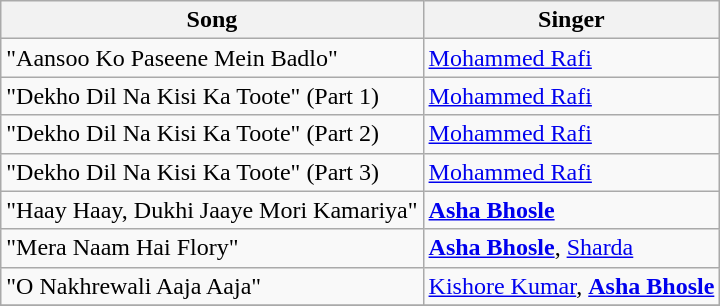<table class="wikitable">
<tr>
<th>Song</th>
<th>Singer</th>
</tr>
<tr>
<td>"Aansoo Ko Paseene Mein Badlo"</td>
<td><a href='#'>Mohammed Rafi</a></td>
</tr>
<tr>
<td>"Dekho Dil Na Kisi Ka Toote" (Part 1)</td>
<td><a href='#'>Mohammed Rafi</a></td>
</tr>
<tr>
<td>"Dekho Dil Na Kisi Ka Toote" (Part 2)</td>
<td><a href='#'>Mohammed Rafi</a></td>
</tr>
<tr>
<td>"Dekho Dil Na Kisi Ka Toote" (Part 3)</td>
<td><a href='#'>Mohammed Rafi</a></td>
</tr>
<tr>
<td>"Haay Haay, Dukhi Jaaye Mori Kamariya"</td>
<td><strong><a href='#'>Asha Bhosle</a></strong></td>
</tr>
<tr>
<td>"Mera Naam Hai Flory"</td>
<td><strong><a href='#'>Asha Bhosle</a></strong>, <a href='#'>Sharda</a></td>
</tr>
<tr>
<td>"O Nakhrewali Aaja Aaja"</td>
<td><a href='#'>Kishore Kumar</a>, <strong><a href='#'>Asha Bhosle</a></strong></td>
</tr>
<tr>
</tr>
</table>
